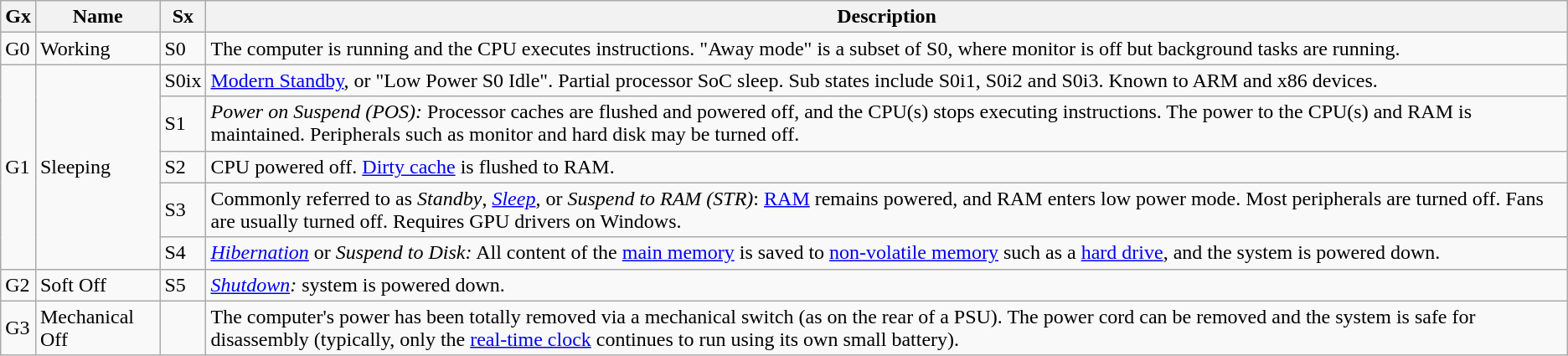<table class="wikitable">
<tr>
<th>Gx</th>
<th>Name</th>
<th>Sx</th>
<th>Description</th>
</tr>
<tr>
<td>G0</td>
<td>Working</td>
<td>S0</td>
<td>The computer is running and the CPU executes instructions. "Away mode" is a subset of S0, where monitor is off but background tasks are running.</td>
</tr>
<tr>
<td rowspan="5">G1</td>
<td rowspan="5">Sleeping</td>
<td>S0ix</td>
<td><a href='#'>Modern Standby</a>, or "Low Power S0 Idle". Partial processor SoC sleep. Sub states include S0i1, S0i2 and S0i3. Known to ARM and x86 devices.</td>
</tr>
<tr>
<td>S1</td>
<td><em>Power on Suspend (POS):</em> Processor caches are flushed and powered off, and the CPU(s) stops executing instructions. The power to the CPU(s) and RAM is maintained. Peripherals such as monitor and hard disk may be turned off.</td>
</tr>
<tr>
<td>S2</td>
<td>CPU powered off. <a href='#'>Dirty cache</a> is flushed to RAM.</td>
</tr>
<tr>
<td>S3</td>
<td>Commonly referred to as <em>Standby</em>, <em><a href='#'>Sleep</a></em>, or <em>Suspend to RAM (STR)</em>: <a href='#'>RAM</a> remains powered, and RAM enters low power mode. Most peripherals are turned off. Fans are usually turned off. Requires GPU drivers on Windows.</td>
</tr>
<tr>
<td>S4</td>
<td><em><a href='#'>Hibernation</a></em> or <em>Suspend to Disk:</em> All content of the <a href='#'>main memory</a> is saved to <a href='#'>non-volatile memory</a> such as a <a href='#'>hard drive</a>, and the system is powered down.</td>
</tr>
<tr>
<td>G2</td>
<td>Soft Off</td>
<td>S5</td>
<td><em><a href='#'>Shutdown</a>:</em> system is powered down.</td>
</tr>
<tr>
<td>G3</td>
<td>Mechanical Off</td>
<td></td>
<td>The computer's power has been totally removed via a mechanical switch (as on the rear of a PSU). The power cord can be removed and the system is safe for disassembly (typically, only the <a href='#'>real-time clock</a> continues to run using its own small battery).</td>
</tr>
</table>
